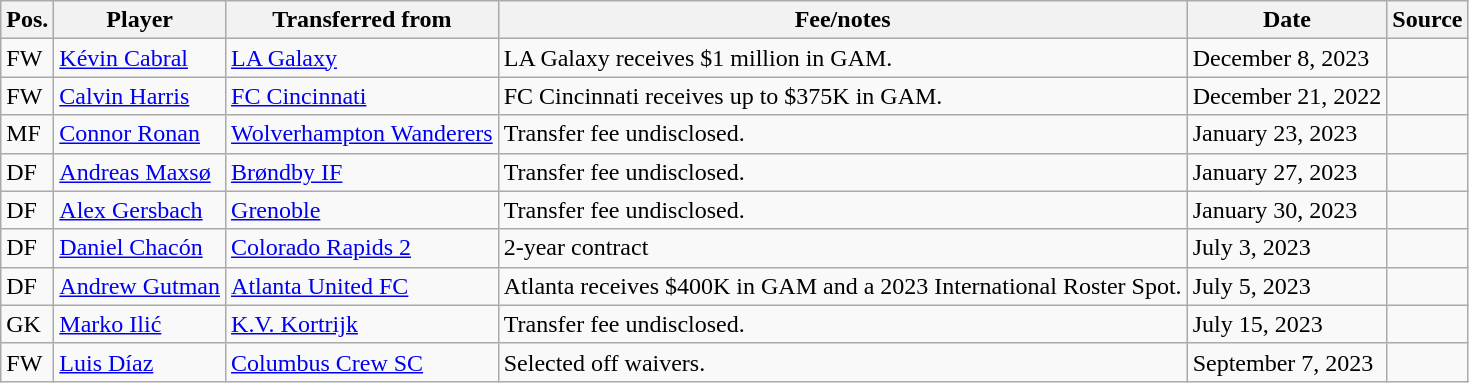<table class="wikitable sortable" style="text-align: left">
<tr>
<th><strong>Pos.</strong></th>
<th><strong>Player</strong></th>
<th><strong>Transferred from</strong></th>
<th><strong>Fee/notes</strong></th>
<th><strong>Date</strong></th>
<th><strong>Source</strong></th>
</tr>
<tr>
<td>FW</td>
<td> <a href='#'>Kévin Cabral</a></td>
<td> <a href='#'>LA Galaxy</a></td>
<td>LA Galaxy receives $1 million in GAM.</td>
<td>December 8, 2023</td>
<td></td>
</tr>
<tr>
<td>FW</td>
<td> <a href='#'>Calvin Harris</a></td>
<td> <a href='#'>FC Cincinnati</a></td>
<td>FC Cincinnati receives up to $375K in GAM.</td>
<td>December 21, 2022</td>
<td></td>
</tr>
<tr>
<td>MF</td>
<td> <a href='#'>Connor Ronan</a></td>
<td> <a href='#'>Wolverhampton Wanderers</a></td>
<td>Transfer fee undisclosed.</td>
<td>January 23, 2023</td>
<td></td>
</tr>
<tr>
<td>DF</td>
<td> <a href='#'>Andreas Maxsø</a></td>
<td> <a href='#'>Brøndby IF</a></td>
<td>Transfer fee undisclosed.</td>
<td>January 27, 2023</td>
<td></td>
</tr>
<tr>
<td>DF</td>
<td> <a href='#'>Alex Gersbach</a></td>
<td> <a href='#'>Grenoble</a></td>
<td>Transfer fee undisclosed.</td>
<td>January 30, 2023</td>
<td></td>
</tr>
<tr>
<td>DF</td>
<td> <a href='#'>Daniel Chacón</a></td>
<td> <a href='#'>Colorado Rapids 2</a></td>
<td>2-year contract</td>
<td>July 3, 2023</td>
<td></td>
</tr>
<tr>
<td>DF</td>
<td> <a href='#'>Andrew Gutman</a></td>
<td> <a href='#'>Atlanta United FC</a></td>
<td>Atlanta receives $400K in GAM and a 2023 International Roster Spot.</td>
<td>July 5, 2023</td>
<td></td>
</tr>
<tr>
<td>GK</td>
<td> <a href='#'>Marko Ilić</a></td>
<td> <a href='#'>K.V. Kortrijk</a></td>
<td>Transfer fee undisclosed.</td>
<td>July 15, 2023</td>
<td></td>
</tr>
<tr>
<td>FW</td>
<td> <a href='#'>Luis Díaz</a></td>
<td> <a href='#'>Columbus Crew SC</a></td>
<td>Selected off waivers.</td>
<td>September 7, 2023</td>
<td></td>
</tr>
</table>
